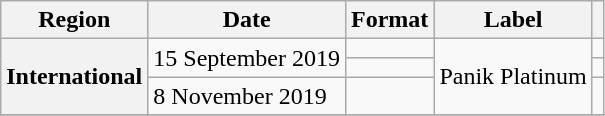<table class="wikitable plainrowheaders">
<tr>
<th scope="col">Region</th>
<th scope="col">Date</th>
<th scope="col">Format</th>
<th scope="col">Label</th>
<th scope="col"></th>
</tr>
<tr>
<th scope="row" rowspan="3">International</th>
<td rowspan="2">15 September 2019</td>
<td></td>
<td rowspan="3">Panik Platinum</td>
<td></td>
</tr>
<tr>
<td></td>
<td></td>
</tr>
<tr>
<td>8 November 2019</td>
<td></td>
<td></td>
</tr>
<tr>
</tr>
</table>
